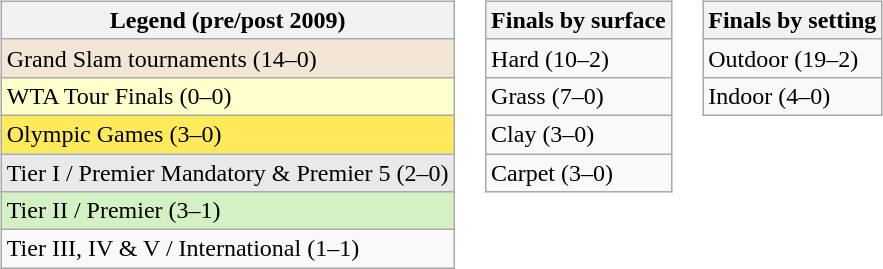<table>
<tr valign=top>
<td><br><table class="wikitable">
<tr>
<th>Legend (pre/post 2009)</th>
</tr>
<tr>
<td bgcolor=#F3E6D7>Grand Slam tournaments (14–0)</td>
</tr>
<tr>
<td bgcolor=#FFFFCC>WTA Tour Finals (0–0)</td>
</tr>
<tr>
<td bgcolor=#FFEA5C>Olympic Games (3–0)</td>
</tr>
<tr>
<td bgcolor=#E9E9E9>Tier I / Premier Mandatory & Premier 5 (2–0)</td>
</tr>
<tr>
<td bgcolor=#D4F1C5>Tier II / Premier (3–1)</td>
</tr>
<tr>
<td>Tier III, IV & V / International (1–1)</td>
</tr>
</table>
</td>
<td><br><table class=wikitable>
<tr>
<th>Finals by surface</th>
</tr>
<tr>
<td>Hard (10–2)</td>
</tr>
<tr>
<td>Grass (7–0)</td>
</tr>
<tr>
<td>Clay (3–0)</td>
</tr>
<tr>
<td>Carpet (3–0)</td>
</tr>
</table>
</td>
<td><br><table class=wikitable>
<tr>
<th>Finals by setting</th>
</tr>
<tr>
<td>Outdoor (19–2)</td>
</tr>
<tr>
<td>Indoor (4–0)</td>
</tr>
</table>
</td>
</tr>
</table>
